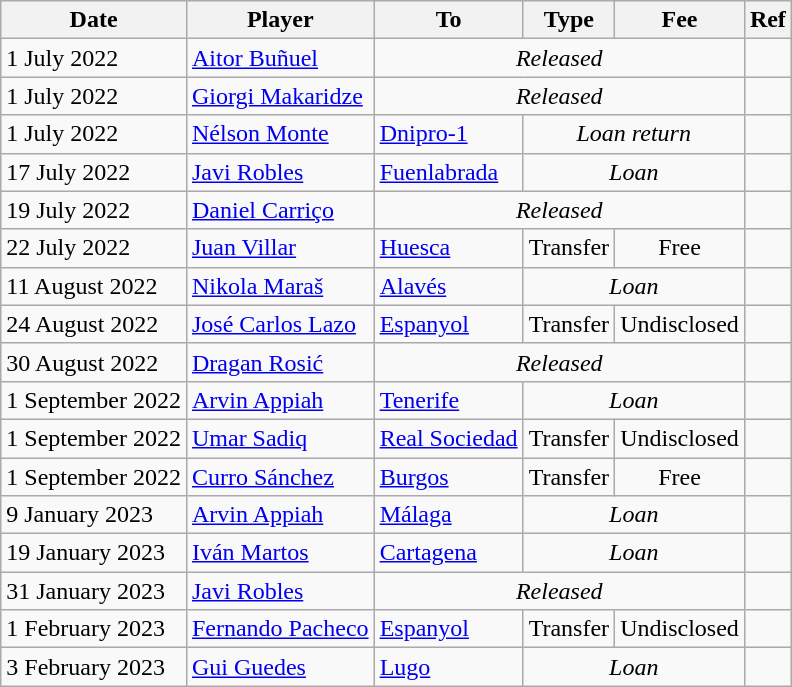<table class="wikitable">
<tr>
<th>Date</th>
<th>Player</th>
<th>To</th>
<th>Type</th>
<th>Fee</th>
<th>Ref</th>
</tr>
<tr>
<td>1 July 2022</td>
<td> <a href='#'>Aitor Buñuel</a></td>
<td colspan=3 align=center><em>Released</em></td>
<td align=center></td>
</tr>
<tr>
<td>1 July 2022</td>
<td> <a href='#'>Giorgi Makaridze</a></td>
<td colspan=3 align=center><em>Released</em></td>
<td align=center></td>
</tr>
<tr>
<td>1 July 2022</td>
<td> <a href='#'>Nélson Monte</a></td>
<td> <a href='#'>Dnipro-1</a></td>
<td colspan=2 align=center><em>Loan return</em></td>
<td align=center></td>
</tr>
<tr>
<td>17 July 2022</td>
<td> <a href='#'>Javi Robles</a></td>
<td><a href='#'>Fuenlabrada</a></td>
<td colspan=2 align=center><em>Loan</em></td>
<td align=center></td>
</tr>
<tr>
<td>19 July 2022</td>
<td> <a href='#'>Daniel Carriço</a></td>
<td colspan=3 align=center><em>Released</em></td>
<td align=center></td>
</tr>
<tr>
<td>22 July 2022</td>
<td> <a href='#'>Juan Villar</a></td>
<td><a href='#'>Huesca</a></td>
<td align=center>Transfer</td>
<td align=center>Free</td>
<td align=center></td>
</tr>
<tr>
<td>11 August 2022</td>
<td> <a href='#'>Nikola Maraš</a></td>
<td><a href='#'>Alavés</a></td>
<td colspan=2 align=center><em>Loan</em></td>
<td align=center></td>
</tr>
<tr>
<td>24 August 2022</td>
<td> <a href='#'>José Carlos Lazo</a></td>
<td><a href='#'>Espanyol</a></td>
<td align=center>Transfer</td>
<td align=center>Undisclosed</td>
<td align=center></td>
</tr>
<tr>
<td>30 August 2022</td>
<td> <a href='#'>Dragan Rosić</a></td>
<td colspan=3 align=center><em>Released</em></td>
<td align=center></td>
</tr>
<tr>
<td>1 September 2022</td>
<td> <a href='#'>Arvin Appiah</a></td>
<td><a href='#'>Tenerife</a></td>
<td colspan=2 align=center><em>Loan</em></td>
<td align=center></td>
</tr>
<tr>
<td>1 September 2022</td>
<td> <a href='#'>Umar Sadiq</a></td>
<td><a href='#'>Real Sociedad</a></td>
<td align=center>Transfer</td>
<td align=center>Undisclosed</td>
<td align=center></td>
</tr>
<tr>
<td>1 September 2022</td>
<td> <a href='#'>Curro Sánchez</a></td>
<td><a href='#'>Burgos</a></td>
<td align=center>Transfer</td>
<td align=center>Free</td>
<td align=center></td>
</tr>
<tr>
<td>9 January 2023</td>
<td> <a href='#'>Arvin Appiah</a></td>
<td><a href='#'>Málaga</a></td>
<td colspan=2 align=center><em>Loan</em></td>
<td align=center></td>
</tr>
<tr>
<td>19 January 2023</td>
<td> <a href='#'>Iván Martos</a></td>
<td><a href='#'>Cartagena</a></td>
<td colspan=2 align=center><em>Loan</em></td>
<td align=center></td>
</tr>
<tr>
<td>31 January 2023</td>
<td> <a href='#'>Javi Robles</a></td>
<td colspan=3 align=center><em>Released</em></td>
<td align=center></td>
</tr>
<tr>
<td>1 February 2023</td>
<td> <a href='#'>Fernando Pacheco</a></td>
<td><a href='#'>Espanyol</a></td>
<td align=center>Transfer</td>
<td align=center>Undisclosed</td>
<td align=center></td>
</tr>
<tr>
<td>3 February 2023</td>
<td> <a href='#'>Gui Guedes</a></td>
<td><a href='#'>Lugo</a></td>
<td colspan=2 align=center><em>Loan</em></td>
<td align=center></td>
</tr>
</table>
